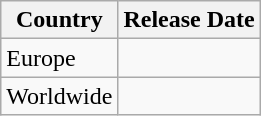<table class="wikitable">
<tr>
<th>Country</th>
<th>Release Date</th>
</tr>
<tr>
<td>Europe</td>
<td></td>
</tr>
<tr>
<td>Worldwide</td>
<td></td>
</tr>
</table>
